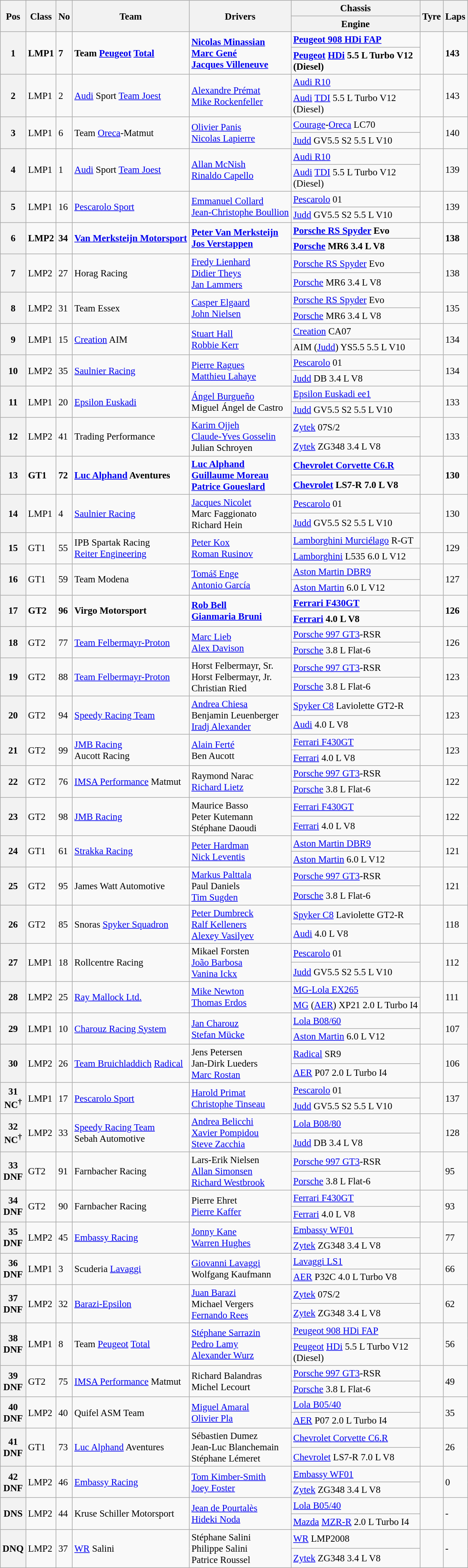<table class="wikitable" style="font-size: 95%;">
<tr>
<th rowspan=2>Pos</th>
<th rowspan=2>Class</th>
<th rowspan=2>No</th>
<th rowspan=2>Team</th>
<th rowspan=2>Drivers</th>
<th>Chassis</th>
<th rowspan=2>Tyre</th>
<th rowspan=2>Laps</th>
</tr>
<tr>
<th>Engine</th>
</tr>
<tr style="font-weight:bold">
<th rowspan=2>1</th>
<td rowspan=2>LMP1</td>
<td rowspan=2>7</td>
<td rowspan=2> Team <a href='#'>Peugeot</a> <a href='#'>Total</a></td>
<td rowspan=2> <a href='#'>Nicolas Minassian</a><br> <a href='#'>Marc Gené</a><br> <a href='#'>Jacques Villeneuve</a></td>
<td><a href='#'>Peugeot 908 HDi FAP</a></td>
<td rowspan=2></td>
<td rowspan=2>143</td>
</tr>
<tr style="font-weight:bold">
<td><a href='#'>Peugeot</a> <a href='#'>HDi</a>  5.5 L Turbo V12<br>(Diesel)</td>
</tr>
<tr>
<th rowspan=2>2</th>
<td rowspan=2>LMP1</td>
<td rowspan=2>2</td>
<td rowspan=2> <a href='#'>Audi</a> Sport <a href='#'>Team Joest</a></td>
<td rowspan=2> <a href='#'>Alexandre Prémat</a><br> <a href='#'>Mike Rockenfeller</a></td>
<td><a href='#'>Audi R10</a></td>
<td rowspan=2></td>
<td rowspan=2>143</td>
</tr>
<tr>
<td><a href='#'>Audi</a> <a href='#'>TDI</a> 5.5 L Turbo V12<br>(Diesel)</td>
</tr>
<tr>
<th rowspan=2>3</th>
<td rowspan=2>LMP1</td>
<td rowspan=2>6</td>
<td rowspan=2> Team <a href='#'>Oreca</a>-Matmut</td>
<td rowspan=2> <a href='#'>Olivier Panis</a><br> <a href='#'>Nicolas Lapierre</a></td>
<td><a href='#'>Courage</a>-<a href='#'>Oreca</a> LC70</td>
<td rowspan=2></td>
<td rowspan=2>140</td>
</tr>
<tr>
<td><a href='#'>Judd</a> GV5.5 S2 5.5 L V10</td>
</tr>
<tr>
<th rowspan=2>4</th>
<td rowspan=2>LMP1</td>
<td rowspan=2>1</td>
<td rowspan=2> <a href='#'>Audi</a> Sport <a href='#'>Team Joest</a></td>
<td rowspan=2> <a href='#'>Allan McNish</a><br> <a href='#'>Rinaldo Capello</a></td>
<td><a href='#'>Audi R10</a></td>
<td rowspan=2></td>
<td rowspan=2>139</td>
</tr>
<tr>
<td><a href='#'>Audi</a> <a href='#'>TDI</a> 5.5 L Turbo V12<br>(Diesel)</td>
</tr>
<tr>
<th rowspan=2>5</th>
<td rowspan=2>LMP1</td>
<td rowspan=2>16</td>
<td rowspan=2> <a href='#'>Pescarolo Sport</a></td>
<td rowspan=2> <a href='#'>Emmanuel Collard</a><br> <a href='#'>Jean-Christophe Boullion</a></td>
<td><a href='#'>Pescarolo</a> 01</td>
<td rowspan=2></td>
<td rowspan=2>139</td>
</tr>
<tr>
<td><a href='#'>Judd</a> GV5.5 S2 5.5 L V10</td>
</tr>
<tr style="font-weight:bold">
<th rowspan=2>6</th>
<td rowspan=2>LMP2</td>
<td rowspan=2>34</td>
<td rowspan=2> <a href='#'>Van Merksteijn Motorsport</a></td>
<td rowspan=2> <a href='#'>Peter Van Merksteijn</a><br> <a href='#'>Jos Verstappen</a></td>
<td><a href='#'>Porsche RS Spyder</a> Evo</td>
<td rowspan=2></td>
<td rowspan=2>138</td>
</tr>
<tr style="font-weight:bold">
<td><a href='#'>Porsche</a> MR6 3.4 L V8</td>
</tr>
<tr>
<th rowspan=2>7</th>
<td rowspan=2>LMP2</td>
<td rowspan=2>27</td>
<td rowspan=2> Horag Racing</td>
<td rowspan=2> <a href='#'>Fredy Lienhard</a><br> <a href='#'>Didier Theys</a><br> <a href='#'>Jan Lammers</a></td>
<td><a href='#'>Porsche RS Spyder</a> Evo</td>
<td rowspan=2></td>
<td rowspan=2>138</td>
</tr>
<tr>
<td><a href='#'>Porsche</a> MR6 3.4 L V8</td>
</tr>
<tr>
<th rowspan=2>8</th>
<td rowspan=2>LMP2</td>
<td rowspan=2>31</td>
<td rowspan=2> Team Essex</td>
<td rowspan=2> <a href='#'>Casper Elgaard</a><br> <a href='#'>John Nielsen</a></td>
<td><a href='#'>Porsche RS Spyder</a> Evo</td>
<td rowspan=2></td>
<td rowspan=2>135</td>
</tr>
<tr>
<td><a href='#'>Porsche</a> MR6 3.4 L V8</td>
</tr>
<tr>
<th rowspan=2>9</th>
<td rowspan=2>LMP1</td>
<td rowspan=2>15</td>
<td rowspan=2> <a href='#'>Creation</a> AIM</td>
<td rowspan=2> <a href='#'>Stuart Hall</a><br> <a href='#'>Robbie Kerr</a></td>
<td><a href='#'>Creation</a> CA07</td>
<td rowspan=2></td>
<td rowspan=2>134</td>
</tr>
<tr>
<td>AIM (<a href='#'>Judd</a>) YS5.5 5.5 L V10</td>
</tr>
<tr>
<th rowspan=2>10</th>
<td rowspan=2>LMP2</td>
<td rowspan=2>35</td>
<td rowspan=2> <a href='#'>Saulnier Racing</a></td>
<td rowspan=2> <a href='#'>Pierre Ragues</a><br> <a href='#'>Matthieu Lahaye</a></td>
<td><a href='#'>Pescarolo</a> 01</td>
<td rowspan=2></td>
<td rowspan=2>134</td>
</tr>
<tr>
<td><a href='#'>Judd</a> DB 3.4 L V8</td>
</tr>
<tr>
<th rowspan=2>11</th>
<td rowspan=2>LMP1</td>
<td rowspan=2>20</td>
<td rowspan=2> <a href='#'>Epsilon Euskadi</a></td>
<td rowspan=2> <a href='#'>Ángel Burgueño</a><br> Miguel Ángel de Castro</td>
<td><a href='#'>Epsilon Euskadi ee1</a></td>
<td rowspan=2></td>
<td rowspan=2>133</td>
</tr>
<tr>
<td><a href='#'>Judd</a> GV5.5 S2 5.5 L V10</td>
</tr>
<tr>
<th rowspan=2>12</th>
<td rowspan=2>LMP2</td>
<td rowspan=2>41</td>
<td rowspan=2> Trading Performance</td>
<td rowspan=2> <a href='#'>Karim Ojjeh</a><br> <a href='#'>Claude-Yves Gosselin</a><br> Julian Schroyen</td>
<td><a href='#'>Zytek</a> 07S/2</td>
<td rowspan=2></td>
<td rowspan=2>133</td>
</tr>
<tr>
<td><a href='#'>Zytek</a> ZG348 3.4 L V8</td>
</tr>
<tr style="font-weight:bold">
<th rowspan=2>13</th>
<td rowspan=2>GT1</td>
<td rowspan=2>72</td>
<td rowspan=2> <a href='#'>Luc Alphand</a> Aventures</td>
<td rowspan=2> <a href='#'>Luc Alphand</a><br> <a href='#'>Guillaume Moreau</a><br> <a href='#'>Patrice Goueslard</a></td>
<td><a href='#'>Chevrolet Corvette C6.R</a></td>
<td rowspan=2></td>
<td rowspan=2>130</td>
</tr>
<tr style="font-weight:bold">
<td><a href='#'>Chevrolet</a> LS7-R 7.0 L V8</td>
</tr>
<tr>
<th rowspan=2>14</th>
<td rowspan=2>LMP1</td>
<td rowspan=2>4</td>
<td rowspan=2> <a href='#'>Saulnier Racing</a></td>
<td rowspan=2> <a href='#'>Jacques Nicolet</a><br> Marc Faggionato<br> Richard Hein</td>
<td><a href='#'>Pescarolo</a> 01</td>
<td rowspan=2></td>
<td rowspan=2>130</td>
</tr>
<tr>
<td><a href='#'>Judd</a> GV5.5 S2 5.5 L V10</td>
</tr>
<tr>
<th rowspan=2>15</th>
<td rowspan=2>GT1</td>
<td rowspan=2>55</td>
<td rowspan=2> IPB Spartak Racing<br> <a href='#'>Reiter Engineering</a></td>
<td rowspan=2> <a href='#'>Peter Kox</a><br> <a href='#'>Roman Rusinov</a></td>
<td><a href='#'>Lamborghini Murciélago</a> R-GT</td>
<td rowspan=2></td>
<td rowspan=2>129</td>
</tr>
<tr>
<td><a href='#'>Lamborghini</a> L535 6.0 L V12</td>
</tr>
<tr>
<th rowspan=2>16</th>
<td rowspan=2>GT1</td>
<td rowspan=2>59</td>
<td rowspan=2> Team Modena</td>
<td rowspan=2> <a href='#'>Tomáš Enge</a><br> <a href='#'>Antonio García</a></td>
<td><a href='#'>Aston Martin DBR9</a></td>
<td rowspan=2></td>
<td rowspan=2>127</td>
</tr>
<tr>
<td><a href='#'>Aston Martin</a> 6.0 L V12</td>
</tr>
<tr style="font-weight:bold">
<th rowspan=2>17</th>
<td rowspan=2>GT2</td>
<td rowspan=2>96</td>
<td rowspan=2> Virgo Motorsport</td>
<td rowspan=2> <a href='#'>Rob Bell</a><br> <a href='#'>Gianmaria Bruni</a></td>
<td><a href='#'>Ferrari F430GT</a></td>
<td rowspan=2></td>
<td rowspan=2>126</td>
</tr>
<tr style="font-weight:bold">
<td><a href='#'>Ferrari</a> 4.0 L V8</td>
</tr>
<tr>
<th rowspan=2>18</th>
<td rowspan=2>GT2</td>
<td rowspan=2>77</td>
<td rowspan=2> <a href='#'>Team Felbermayr-Proton</a></td>
<td rowspan=2> <a href='#'>Marc Lieb</a><br> <a href='#'>Alex Davison</a></td>
<td><a href='#'>Porsche 997 GT3</a>-RSR</td>
<td rowspan=2></td>
<td rowspan=2>126</td>
</tr>
<tr>
<td><a href='#'>Porsche</a> 3.8 L Flat-6</td>
</tr>
<tr>
<th rowspan=2>19</th>
<td rowspan=2>GT2</td>
<td rowspan=2>88</td>
<td rowspan=2> <a href='#'>Team Felbermayr-Proton</a></td>
<td rowspan=2> Horst Felbermayr, Sr.<br> Horst Felbermayr, Jr.<br> Christian Ried</td>
<td><a href='#'>Porsche 997 GT3</a>-RSR</td>
<td rowspan=2></td>
<td rowspan=2>123</td>
</tr>
<tr>
<td><a href='#'>Porsche</a> 3.8 L Flat-6</td>
</tr>
<tr>
<th rowspan=2>20</th>
<td rowspan=2>GT2</td>
<td rowspan=2>94</td>
<td rowspan=2> <a href='#'>Speedy Racing Team</a></td>
<td rowspan=2> <a href='#'>Andrea Chiesa</a><br> Benjamin Leuenberger<br> <a href='#'>Iradj Alexander</a></td>
<td><a href='#'>Spyker C8</a> Laviolette GT2-R</td>
<td rowspan=2></td>
<td rowspan=2>123</td>
</tr>
<tr>
<td><a href='#'>Audi</a> 4.0 L V8</td>
</tr>
<tr>
<th rowspan=2>21</th>
<td rowspan=2>GT2</td>
<td rowspan=2>99</td>
<td rowspan=2> <a href='#'>JMB Racing</a><br> Aucott Racing</td>
<td rowspan=2> <a href='#'>Alain Ferté</a><br> Ben Aucott</td>
<td><a href='#'>Ferrari F430GT</a></td>
<td rowspan=2></td>
<td rowspan=2>123</td>
</tr>
<tr>
<td><a href='#'>Ferrari</a> 4.0 L V8</td>
</tr>
<tr>
<th rowspan=2>22</th>
<td rowspan=2>GT2</td>
<td rowspan=2>76</td>
<td rowspan=2> <a href='#'>IMSA Performance</a> Matmut</td>
<td rowspan=2> Raymond Narac<br> <a href='#'>Richard Lietz</a></td>
<td><a href='#'>Porsche 997 GT3</a>-RSR</td>
<td rowspan=2></td>
<td rowspan=2>122</td>
</tr>
<tr>
<td><a href='#'>Porsche</a> 3.8 L Flat-6</td>
</tr>
<tr>
<th rowspan=2>23</th>
<td rowspan=2>GT2</td>
<td rowspan=2>98</td>
<td rowspan=2> <a href='#'>JMB Racing</a></td>
<td rowspan=2> Maurice Basso<br> Peter Kutemann<br> Stéphane Daoudi</td>
<td><a href='#'>Ferrari F430GT</a></td>
<td rowspan=2></td>
<td rowspan=2>122</td>
</tr>
<tr>
<td><a href='#'>Ferrari</a> 4.0 L V8</td>
</tr>
<tr>
<th rowspan=2>24</th>
<td rowspan=2>GT1</td>
<td rowspan=2>61</td>
<td rowspan=2> <a href='#'>Strakka Racing</a></td>
<td rowspan=2> <a href='#'>Peter Hardman</a><br> <a href='#'>Nick Leventis</a></td>
<td><a href='#'>Aston Martin DBR9</a></td>
<td rowspan=2></td>
<td rowspan=2>121</td>
</tr>
<tr>
<td><a href='#'>Aston Martin</a> 6.0 L V12</td>
</tr>
<tr>
<th rowspan=2>25</th>
<td rowspan=2>GT2</td>
<td rowspan=2>95</td>
<td rowspan=2> James Watt Automotive</td>
<td rowspan=2> <a href='#'>Markus Palttala</a><br> Paul Daniels<br> <a href='#'>Tim Sugden</a></td>
<td><a href='#'>Porsche 997 GT3</a>-RSR</td>
<td rowspan=2></td>
<td rowspan=2>121</td>
</tr>
<tr>
<td><a href='#'>Porsche</a> 3.8 L Flat-6</td>
</tr>
<tr>
<th rowspan=2>26</th>
<td rowspan=2>GT2</td>
<td rowspan=2>85</td>
<td rowspan=2> Snoras <a href='#'>Spyker Squadron</a></td>
<td rowspan=2> <a href='#'>Peter Dumbreck</a><br> <a href='#'>Ralf Kelleners</a><br> <a href='#'>Alexey Vasilyev</a></td>
<td><a href='#'>Spyker C8</a> Laviolette GT2-R</td>
<td rowspan=2></td>
<td rowspan=2>118</td>
</tr>
<tr>
<td><a href='#'>Audi</a> 4.0 L V8</td>
</tr>
<tr>
<th rowspan=2>27</th>
<td rowspan=2>LMP1</td>
<td rowspan=2>18</td>
<td rowspan=2> Rollcentre Racing</td>
<td rowspan=2> Mikael Forsten<br> <a href='#'>João Barbosa</a><br> <a href='#'>Vanina Ickx</a></td>
<td><a href='#'>Pescarolo</a> 01</td>
<td rowspan=2></td>
<td rowspan=2>112</td>
</tr>
<tr>
<td><a href='#'>Judd</a> GV5.5 S2 5.5 L V10</td>
</tr>
<tr>
<th rowspan=2>28</th>
<td rowspan=2>LMP2</td>
<td rowspan=2>25</td>
<td rowspan=2> <a href='#'>Ray Mallock Ltd.</a></td>
<td rowspan=2> <a href='#'>Mike Newton</a><br> <a href='#'>Thomas Erdos</a></td>
<td><a href='#'>MG-Lola EX265</a></td>
<td rowspan=2></td>
<td rowspan=2>111</td>
</tr>
<tr>
<td><a href='#'>MG</a> (<a href='#'>AER</a>) XP21 2.0 L Turbo I4</td>
</tr>
<tr>
<th rowspan=2>29</th>
<td rowspan=2>LMP1</td>
<td rowspan=2>10</td>
<td rowspan=2> <a href='#'>Charouz Racing System</a></td>
<td rowspan=2> <a href='#'>Jan Charouz</a><br> <a href='#'>Stefan Mücke</a></td>
<td><a href='#'>Lola B08/60</a></td>
<td rowspan=2></td>
<td rowspan=2>107</td>
</tr>
<tr>
<td><a href='#'>Aston Martin</a> 6.0 L V12</td>
</tr>
<tr>
<th rowspan=2>30</th>
<td rowspan=2>LMP2</td>
<td rowspan=2>26</td>
<td rowspan=2> <a href='#'>Team Bruichladdich</a> <a href='#'>Radical</a></td>
<td rowspan=2> Jens Petersen<br> Jan-Dirk Lueders<br> <a href='#'>Marc Rostan</a></td>
<td><a href='#'>Radical</a> SR9</td>
<td rowspan=2></td>
<td rowspan=2>106</td>
</tr>
<tr>
<td><a href='#'>AER</a> P07 2.0 L Turbo I4</td>
</tr>
<tr>
<th rowspan=2>31<br>NC<sup>†</sup></th>
<td rowspan=2>LMP1</td>
<td rowspan=2>17</td>
<td rowspan=2> <a href='#'>Pescarolo Sport</a></td>
<td rowspan=2> <a href='#'>Harold Primat</a><br> <a href='#'>Christophe Tinseau</a></td>
<td><a href='#'>Pescarolo</a> 01</td>
<td rowspan=2></td>
<td rowspan=2>137</td>
</tr>
<tr>
<td><a href='#'>Judd</a> GV5.5 S2 5.5 L V10</td>
</tr>
<tr>
<th rowspan=2>32<br>NC<sup>†</sup></th>
<td rowspan=2>LMP2</td>
<td rowspan=2>33</td>
<td rowspan=2> <a href='#'>Speedy Racing Team</a><br> Sebah Automotive</td>
<td rowspan=2> <a href='#'>Andrea Belicchi</a><br> <a href='#'>Xavier Pompidou</a><br> <a href='#'>Steve Zacchia</a></td>
<td><a href='#'>Lola B08/80</a></td>
<td rowspan=2></td>
<td rowspan=2>128</td>
</tr>
<tr>
<td><a href='#'>Judd</a> DB 3.4 L V8</td>
</tr>
<tr>
<th rowspan=2>33<br>DNF</th>
<td rowspan=2>GT2</td>
<td rowspan=2>91</td>
<td rowspan=2> Farnbacher Racing</td>
<td rowspan=2> Lars-Erik Nielsen<br> <a href='#'>Allan Simonsen</a><br> <a href='#'>Richard Westbrook</a></td>
<td><a href='#'>Porsche 997 GT3</a>-RSR</td>
<td rowspan=2></td>
<td rowspan=2>95</td>
</tr>
<tr>
<td><a href='#'>Porsche</a> 3.8 L Flat-6</td>
</tr>
<tr>
<th rowspan=2>34<br>DNF</th>
<td rowspan=2>GT2</td>
<td rowspan=2>90</td>
<td rowspan=2> Farnbacher Racing</td>
<td rowspan=2> Pierre Ehret<br> <a href='#'>Pierre Kaffer</a></td>
<td><a href='#'>Ferrari F430GT</a></td>
<td rowspan=2></td>
<td rowspan=2>93</td>
</tr>
<tr>
<td><a href='#'>Ferrari</a> 4.0 L V8</td>
</tr>
<tr>
<th rowspan=2>35<br>DNF</th>
<td rowspan=2>LMP2</td>
<td rowspan=2>45</td>
<td rowspan=2> <a href='#'>Embassy Racing</a></td>
<td rowspan=2> <a href='#'>Jonny Kane</a><br> <a href='#'>Warren Hughes</a></td>
<td><a href='#'>Embassy WF01</a></td>
<td rowspan=2></td>
<td rowspan=2>77</td>
</tr>
<tr>
<td><a href='#'>Zytek</a> ZG348 3.4 L V8</td>
</tr>
<tr>
<th rowspan=2>36<br>DNF</th>
<td rowspan=2>LMP1</td>
<td rowspan=2>3</td>
<td rowspan=2> Scuderia <a href='#'>Lavaggi</a></td>
<td rowspan=2> <a href='#'>Giovanni Lavaggi</a><br> Wolfgang Kaufmann</td>
<td><a href='#'>Lavaggi LS1</a></td>
<td rowspan=2></td>
<td rowspan=2>66</td>
</tr>
<tr>
<td><a href='#'>AER</a> P32C 4.0 L Turbo V8</td>
</tr>
<tr>
<th rowspan=2>37<br>DNF</th>
<td rowspan=2>LMP2</td>
<td rowspan=2>32</td>
<td rowspan=2> <a href='#'>Barazi-Epsilon</a></td>
<td rowspan=2> <a href='#'>Juan Barazi</a><br> Michael Vergers<br> <a href='#'>Fernando Rees</a></td>
<td><a href='#'>Zytek</a> 07S/2</td>
<td rowspan=2></td>
<td rowspan=2>62</td>
</tr>
<tr>
<td><a href='#'>Zytek</a> ZG348 3.4 L V8</td>
</tr>
<tr>
<th rowspan=2>38<br>DNF</th>
<td rowspan=2>LMP1</td>
<td rowspan=2>8</td>
<td rowspan=2> Team <a href='#'>Peugeot</a> <a href='#'>Total</a></td>
<td rowspan=2> <a href='#'>Stéphane Sarrazin</a><br> <a href='#'>Pedro Lamy</a><br> <a href='#'>Alexander Wurz</a></td>
<td><a href='#'>Peugeot 908 HDi FAP</a></td>
<td rowspan=2></td>
<td rowspan=2>56</td>
</tr>
<tr>
<td><a href='#'>Peugeot</a> <a href='#'>HDi</a> 5.5 L Turbo V12<br>(Diesel)</td>
</tr>
<tr>
<th rowspan=2>39<br>DNF</th>
<td rowspan=2>GT2</td>
<td rowspan=2>75</td>
<td rowspan=2> <a href='#'>IMSA Performance</a> Matmut</td>
<td rowspan=2> Richard Balandras<br> Michel Lecourt</td>
<td><a href='#'>Porsche 997 GT3</a>-RSR</td>
<td rowspan=2></td>
<td rowspan=2>49</td>
</tr>
<tr>
<td><a href='#'>Porsche</a> 3.8 L Flat-6</td>
</tr>
<tr>
<th rowspan=2>40<br>DNF</th>
<td rowspan=2>LMP2</td>
<td rowspan=2>40</td>
<td rowspan=2> Quifel ASM Team</td>
<td rowspan=2> <a href='#'>Miguel Amaral</a><br> <a href='#'>Olivier Pla</a></td>
<td><a href='#'>Lola B05/40</a></td>
<td rowspan=2></td>
<td rowspan=2>35</td>
</tr>
<tr>
<td><a href='#'>AER</a> P07 2.0 L Turbo I4</td>
</tr>
<tr>
<th rowspan=2>41<br>DNF</th>
<td rowspan=2>GT1</td>
<td rowspan=2>73</td>
<td rowspan=2> <a href='#'>Luc Alphand</a> Aventures</td>
<td rowspan=2> Sébastien Dumez<br> Jean-Luc Blanchemain<br> Stéphane Lémeret</td>
<td><a href='#'>Chevrolet Corvette C6.R</a></td>
<td rowspan=2></td>
<td rowspan=2>26</td>
</tr>
<tr>
<td><a href='#'>Chevrolet</a> LS7-R 7.0 L V8</td>
</tr>
<tr>
<th rowspan=2>42<br>DNF</th>
<td rowspan=2>LMP2</td>
<td rowspan=2>46</td>
<td rowspan=2> <a href='#'>Embassy Racing</a></td>
<td rowspan=2> <a href='#'>Tom Kimber-Smith</a><br> <a href='#'>Joey Foster</a></td>
<td><a href='#'>Embassy WF01</a></td>
<td rowspan=2></td>
<td rowspan=2>0</td>
</tr>
<tr>
<td><a href='#'>Zytek</a> ZG348 3.4 L V8</td>
</tr>
<tr>
<th rowspan=2>DNS</th>
<td rowspan=2>LMP2</td>
<td rowspan=2>44</td>
<td rowspan=2> Kruse Schiller Motorsport</td>
<td rowspan=2> <a href='#'>Jean de Pourtalès</a><br> <a href='#'>Hideki Noda</a></td>
<td><a href='#'>Lola B05/40</a></td>
<td rowspan=2></td>
<td rowspan=2>-</td>
</tr>
<tr>
<td><a href='#'>Mazda</a> <a href='#'>MZR-R</a> 2.0 L Turbo I4</td>
</tr>
<tr>
<th rowspan=2>DNQ</th>
<td rowspan=2>LMP2</td>
<td rowspan=2>37</td>
<td rowspan=2> <a href='#'>WR</a> Salini</td>
<td rowspan=2> Stéphane Salini<br> Philippe Salini<br> Patrice Roussel</td>
<td><a href='#'>WR</a> LMP2008</td>
<td rowspan=2></td>
<td rowspan=2>-</td>
</tr>
<tr>
<td><a href='#'>Zytek</a> ZG348 3.4 L V8</td>
</tr>
</table>
